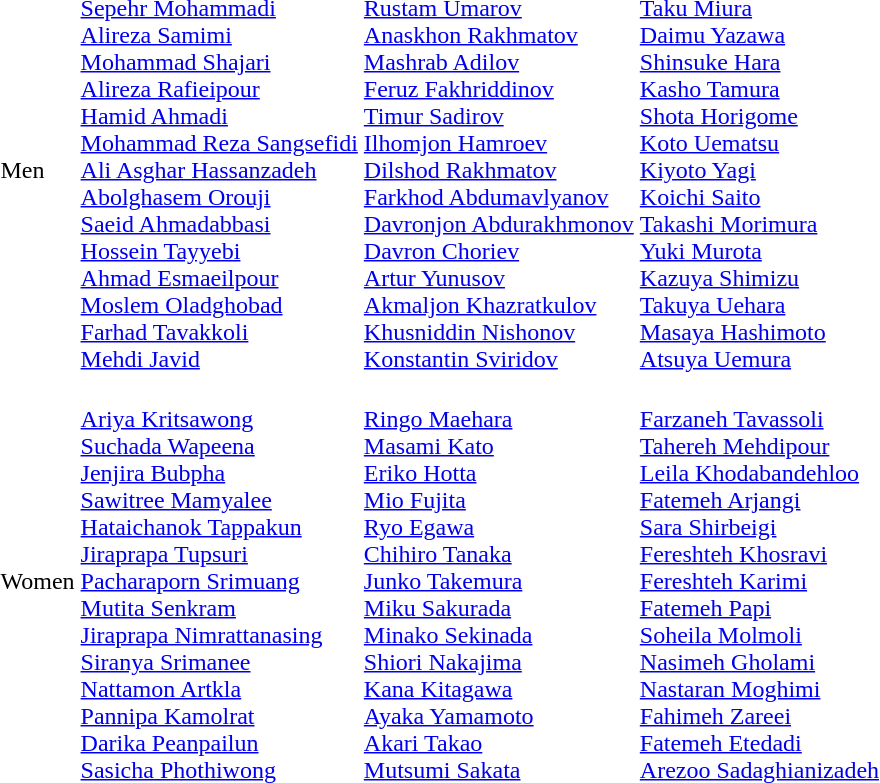<table>
<tr>
<td>Men</td>
<td><br><a href='#'>Sepehr Mohammadi</a><br><a href='#'>Alireza Samimi</a><br><a href='#'>Mohammad Shajari</a><br><a href='#'>Alireza Rafieipour</a><br><a href='#'>Hamid Ahmadi</a><br><a href='#'>Mohammad Reza Sangsefidi</a><br><a href='#'>Ali Asghar Hassanzadeh</a><br><a href='#'>Abolghasem Orouji</a><br><a href='#'>Saeid Ahmadabbasi</a><br><a href='#'>Hossein Tayyebi</a><br><a href='#'>Ahmad Esmaeilpour</a><br><a href='#'>Moslem Oladghobad</a><br><a href='#'>Farhad Tavakkoli</a><br><a href='#'>Mehdi Javid</a></td>
<td><br><a href='#'>Rustam Umarov</a><br><a href='#'>Anaskhon Rakhmatov</a><br><a href='#'>Mashrab Adilov</a><br><a href='#'>Feruz Fakhriddinov</a><br><a href='#'>Timur Sadirov</a><br><a href='#'>Ilhomjon Hamroev</a><br><a href='#'>Dilshod Rakhmatov</a><br><a href='#'>Farkhod Abdumavlyanov</a><br><a href='#'>Davronjon Abdurakhmonov</a><br><a href='#'>Davron Choriev</a><br><a href='#'>Artur Yunusov</a><br><a href='#'>Akmaljon Khazratkulov</a><br><a href='#'>Khusniddin Nishonov</a><br><a href='#'>Konstantin Sviridov</a></td>
<td><br><a href='#'>Taku Miura</a><br><a href='#'>Daimu Yazawa</a><br><a href='#'>Shinsuke Hara</a><br><a href='#'>Kasho Tamura</a><br><a href='#'>Shota Horigome</a><br><a href='#'>Koto Uematsu</a><br><a href='#'>Kiyoto Yagi</a><br><a href='#'>Koichi Saito</a><br><a href='#'>Takashi Morimura</a><br><a href='#'>Yuki Murota</a><br><a href='#'>Kazuya Shimizu</a><br><a href='#'>Takuya Uehara</a><br><a href='#'>Masaya Hashimoto</a><br><a href='#'>Atsuya Uemura</a></td>
</tr>
<tr>
<td>Women</td>
<td><br><a href='#'>Ariya Kritsawong</a><br><a href='#'>Suchada Wapeena</a><br><a href='#'>Jenjira Bubpha</a><br><a href='#'>Sawitree Mamyalee</a><br><a href='#'>Hataichanok Tappakun</a><br><a href='#'>Jiraprapa Tupsuri</a><br><a href='#'>Pacharaporn Srimuang</a><br><a href='#'>Mutita Senkram</a><br><a href='#'>Jiraprapa Nimrattanasing</a><br><a href='#'>Siranya Srimanee</a><br><a href='#'>Nattamon Artkla</a><br><a href='#'>Pannipa Kamolrat</a><br><a href='#'>Darika Peanpailun</a><br><a href='#'>Sasicha Phothiwong</a></td>
<td><br><a href='#'>Ringo Maehara</a><br><a href='#'>Masami Kato</a><br><a href='#'>Eriko Hotta</a><br><a href='#'>Mio Fujita</a><br><a href='#'>Ryo Egawa</a><br><a href='#'>Chihiro Tanaka</a><br><a href='#'>Junko Takemura</a><br><a href='#'>Miku Sakurada</a><br><a href='#'>Minako Sekinada</a><br><a href='#'>Shiori Nakajima</a><br><a href='#'>Kana Kitagawa</a><br><a href='#'>Ayaka Yamamoto</a><br><a href='#'>Akari Takao</a><br><a href='#'>Mutsumi Sakata</a></td>
<td><br><a href='#'>Farzaneh Tavassoli</a><br><a href='#'>Tahereh Mehdipour</a><br><a href='#'>Leila Khodabandehloo</a><br><a href='#'>Fatemeh Arjangi</a><br><a href='#'>Sara Shirbeigi</a><br><a href='#'>Fereshteh Khosravi</a><br><a href='#'>Fereshteh Karimi</a><br><a href='#'>Fatemeh Papi</a><br><a href='#'>Soheila Molmoli</a><br><a href='#'>Nasimeh Gholami</a><br><a href='#'>Nastaran Moghimi</a><br><a href='#'>Fahimeh Zareei</a><br><a href='#'>Fatemeh Etedadi</a><br><a href='#'>Arezoo Sadaghianizadeh</a></td>
</tr>
</table>
